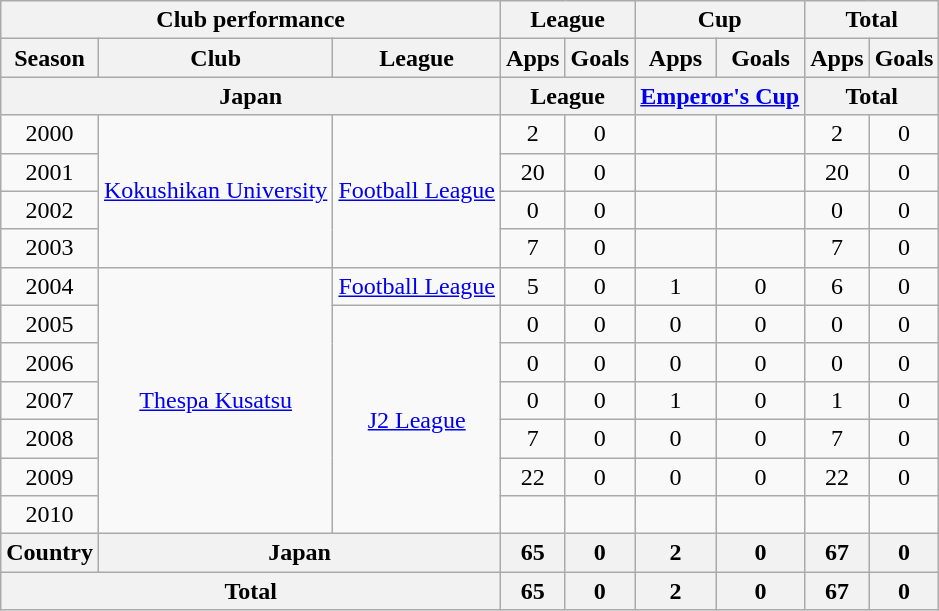<table class="wikitable" style="text-align:center;">
<tr>
<th colspan=3>Club performance</th>
<th colspan=2>League</th>
<th colspan=2>Cup</th>
<th colspan=2>Total</th>
</tr>
<tr>
<th>Season</th>
<th>Club</th>
<th>League</th>
<th>Apps</th>
<th>Goals</th>
<th>Apps</th>
<th>Goals</th>
<th>Apps</th>
<th>Goals</th>
</tr>
<tr>
<th colspan=3>Japan</th>
<th colspan=2>League</th>
<th colspan=2><a href='#'>Emperor's Cup</a></th>
<th colspan=2>Total</th>
</tr>
<tr>
<td>2000</td>
<td rowspan="4"><a href='#'>Kokushikan University</a></td>
<td rowspan="4"><a href='#'>Football League</a></td>
<td>2</td>
<td>0</td>
<td></td>
<td></td>
<td>2</td>
<td>0</td>
</tr>
<tr>
<td>2001</td>
<td>20</td>
<td>0</td>
<td></td>
<td></td>
<td>20</td>
<td>0</td>
</tr>
<tr>
<td>2002</td>
<td>0</td>
<td>0</td>
<td></td>
<td></td>
<td>0</td>
<td>0</td>
</tr>
<tr>
<td>2003</td>
<td>7</td>
<td>0</td>
<td></td>
<td></td>
<td>7</td>
<td>0</td>
</tr>
<tr>
<td>2004</td>
<td rowspan="7"><a href='#'>Thespa Kusatsu</a></td>
<td><a href='#'>Football League</a></td>
<td>5</td>
<td>0</td>
<td>1</td>
<td>0</td>
<td>6</td>
<td>0</td>
</tr>
<tr>
<td>2005</td>
<td rowspan="6"><a href='#'>J2 League</a></td>
<td>0</td>
<td>0</td>
<td>0</td>
<td>0</td>
<td>0</td>
<td>0</td>
</tr>
<tr>
<td>2006</td>
<td>0</td>
<td>0</td>
<td>0</td>
<td>0</td>
<td>0</td>
<td>0</td>
</tr>
<tr>
<td>2007</td>
<td>0</td>
<td>0</td>
<td>1</td>
<td>0</td>
<td>1</td>
<td>0</td>
</tr>
<tr>
<td>2008</td>
<td>7</td>
<td>0</td>
<td>0</td>
<td>0</td>
<td>7</td>
<td>0</td>
</tr>
<tr>
<td>2009</td>
<td>22</td>
<td>0</td>
<td>0</td>
<td>0</td>
<td>22</td>
<td>0</td>
</tr>
<tr>
<td>2010</td>
<td></td>
<td></td>
<td></td>
<td></td>
<td></td>
<td></td>
</tr>
<tr>
<th rowspan=1>Country</th>
<th colspan=2>Japan</th>
<th>65</th>
<th>0</th>
<th>2</th>
<th>0</th>
<th>67</th>
<th>0</th>
</tr>
<tr>
<th colspan=3>Total</th>
<th>65</th>
<th>0</th>
<th>2</th>
<th>0</th>
<th>67</th>
<th>0</th>
</tr>
</table>
